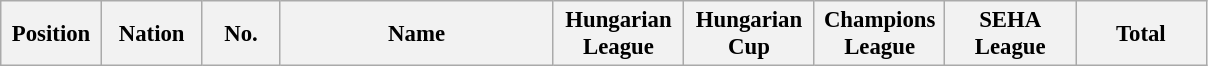<table class="wikitable" style="font-size: 95%; text-align: center">
<tr>
<th width=60>Position</th>
<th width=60>Nation</th>
<th width=45>No.</th>
<th width=175>Name</th>
<th width=80>Hungarian League</th>
<th width=80>Hungarian Cup</th>
<th width=80>Champions League</th>
<th width=80>SEHA League</th>
<th width=80>Total</th>
</tr>
</table>
